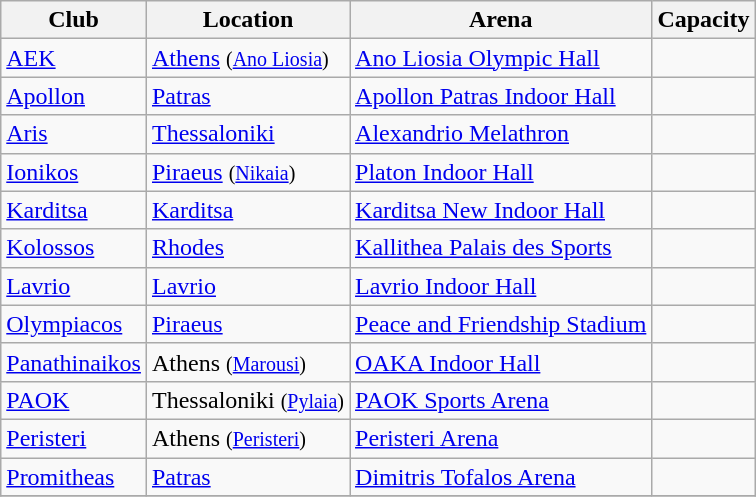<table class="wikitable sortable">
<tr>
<th>Club</th>
<th>Location</th>
<th>Arena</th>
<th>Capacity</th>
</tr>
<tr>
<td><a href='#'>AEK</a></td>
<td><a href='#'>Athens</a> <small>(<a href='#'>Ano Liosia</a>)</small></td>
<td><a href='#'>Ano Liosia Olympic Hall</a></td>
<td align=center></td>
</tr>
<tr>
<td><a href='#'>Apollon</a></td>
<td><a href='#'>Patras</a></td>
<td><a href='#'>Apollon Patras Indoor Hall</a></td>
<td align=center></td>
</tr>
<tr>
<td><a href='#'>Aris</a></td>
<td><a href='#'>Thessaloniki</a></td>
<td><a href='#'>Alexandrio Melathron</a></td>
<td align=center></td>
</tr>
<tr>
<td><a href='#'>Ionikos</a></td>
<td><a href='#'>Piraeus</a> <small>(<a href='#'>Nikaia</a>)</small></td>
<td><a href='#'>Platon Indoor Hall</a></td>
<td></td>
</tr>
<tr>
<td><a href='#'>Karditsa</a></td>
<td><a href='#'>Karditsa</a></td>
<td><a href='#'>Karditsa New Indoor Hall</a></td>
<td align=center></td>
</tr>
<tr>
<td><a href='#'>Kolossos</a></td>
<td><a href='#'>Rhodes</a></td>
<td><a href='#'>Kallithea Palais des Sports</a></td>
<td align=center></td>
</tr>
<tr>
<td><a href='#'>Lavrio</a></td>
<td><a href='#'>Lavrio</a></td>
<td><a href='#'>Lavrio Indoor Hall</a></td>
<td align=center></td>
</tr>
<tr>
<td><a href='#'>Olympiacos</a></td>
<td><a href='#'>Piraeus</a></td>
<td><a href='#'>Peace and Friendship Stadium</a></td>
<td align=center></td>
</tr>
<tr>
<td><a href='#'>Panathinaikos</a></td>
<td>Athens <small>(<a href='#'>Marousi</a>)</small></td>
<td><a href='#'>OAKA Indoor Hall</a></td>
<td align=center></td>
</tr>
<tr>
<td><a href='#'>PAOK</a></td>
<td>Thessaloniki <small>(<a href='#'>Pylaia</a>)</small></td>
<td><a href='#'>PAOK Sports Arena</a></td>
<td align=center></td>
</tr>
<tr>
<td><a href='#'>Peristeri</a></td>
<td>Athens <small>(<a href='#'>Peristeri</a>)</small></td>
<td><a href='#'>Peristeri Arena</a></td>
<td align=center></td>
</tr>
<tr>
<td><a href='#'>Promitheas</a></td>
<td><a href='#'>Patras</a></td>
<td><a href='#'>Dimitris Tofalos Arena</a></td>
<td align=center></td>
</tr>
<tr>
</tr>
</table>
